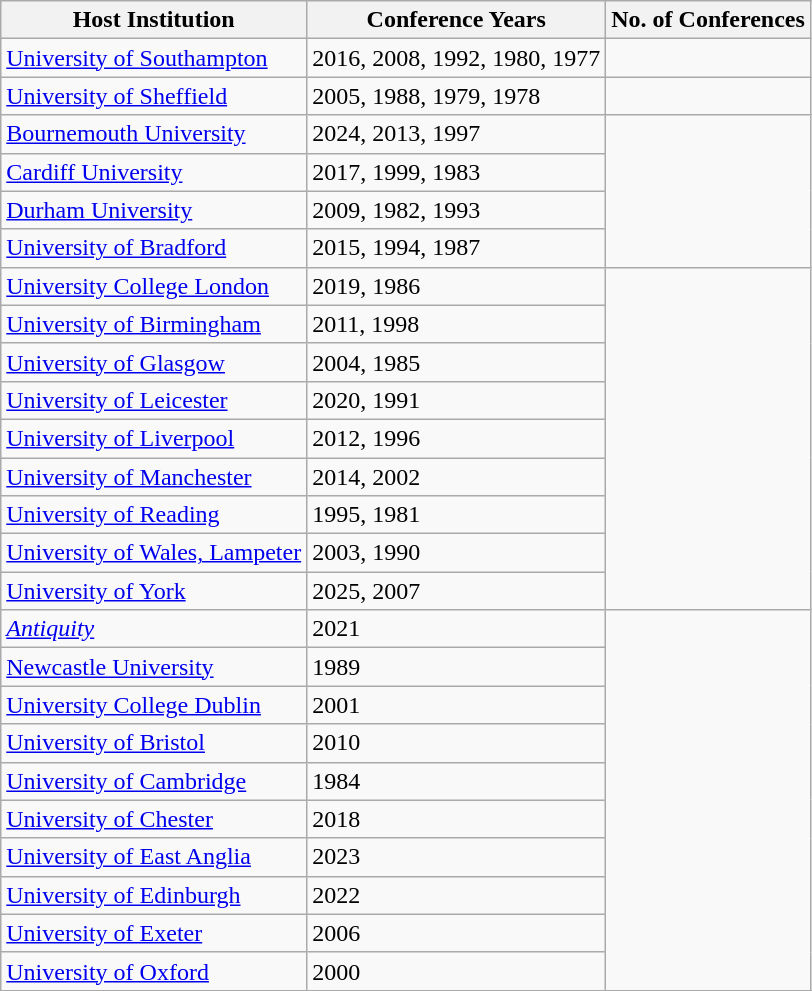<table class="wikitable sortable">
<tr>
<th>Host Institution</th>
<th>Conference Years</th>
<th>No. of Conferences</th>
</tr>
<tr>
<td><a href='#'>University of Southampton</a></td>
<td>2016, 2008, 1992, 1980, 1977</td>
<td></td>
</tr>
<tr>
<td><a href='#'>University of Sheffield</a></td>
<td>2005, 1988, 1979, 1978</td>
<td></td>
</tr>
<tr>
<td><a href='#'>Bournemouth University</a></td>
<td>2024, 2013, 1997</td>
<td rowspan="4"></td>
</tr>
<tr>
<td><a href='#'>Cardiff University</a></td>
<td>2017, 1999, 1983</td>
</tr>
<tr>
<td><a href='#'>Durham University</a></td>
<td>2009, 1982, 1993</td>
</tr>
<tr>
<td><a href='#'>University of Bradford</a></td>
<td>2015, 1994, 1987</td>
</tr>
<tr>
<td><a href='#'>University College London</a></td>
<td>2019, 1986</td>
<td rowspan="9"></td>
</tr>
<tr>
<td><a href='#'>University of Birmingham</a></td>
<td>2011, 1998</td>
</tr>
<tr>
<td><a href='#'>University of Glasgow</a></td>
<td>2004, 1985</td>
</tr>
<tr>
<td><a href='#'>University of Leicester</a></td>
<td>2020, 1991</td>
</tr>
<tr>
<td><a href='#'>University of Liverpool</a></td>
<td>2012, 1996</td>
</tr>
<tr>
<td><a href='#'>University of Manchester</a></td>
<td>2014, 2002</td>
</tr>
<tr>
<td><a href='#'>University of Reading</a></td>
<td>1995, 1981</td>
</tr>
<tr>
<td><a href='#'>University of Wales, Lampeter</a></td>
<td>2003, 1990</td>
</tr>
<tr>
<td><a href='#'>University of York</a></td>
<td>2025, 2007</td>
</tr>
<tr>
<td><a href='#'><em>Antiquity</em></a></td>
<td>2021</td>
<td rowspan="10"></td>
</tr>
<tr>
<td><a href='#'>Newcastle University</a></td>
<td>1989</td>
</tr>
<tr>
<td><a href='#'>University College Dublin</a></td>
<td>2001</td>
</tr>
<tr>
<td><a href='#'>University of Bristol</a></td>
<td>2010</td>
</tr>
<tr>
<td><a href='#'>University of Cambridge</a></td>
<td>1984</td>
</tr>
<tr>
<td><a href='#'>University of Chester</a></td>
<td>2018</td>
</tr>
<tr>
<td><a href='#'>University of East Anglia</a></td>
<td>2023</td>
</tr>
<tr>
<td><a href='#'>University of Edinburgh</a></td>
<td>2022</td>
</tr>
<tr>
<td><a href='#'>University of Exeter</a></td>
<td>2006</td>
</tr>
<tr>
<td><a href='#'>University of Oxford</a></td>
<td>2000</td>
</tr>
</table>
